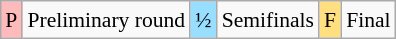<table class="wikitable" style="margin:0.5em auto; font-size:90%; line-height:1.25em; text-align:center;">
<tr>
<td bgcolor="#FFBBBB" align=center>P</td>
<td>Preliminary round</td>
<td bgcolor="#97DEFF" align=center>½</td>
<td>Semifinals</td>
<td bgcolor="#FFDF80" align=center>F</td>
<td>Final</td>
</tr>
</table>
